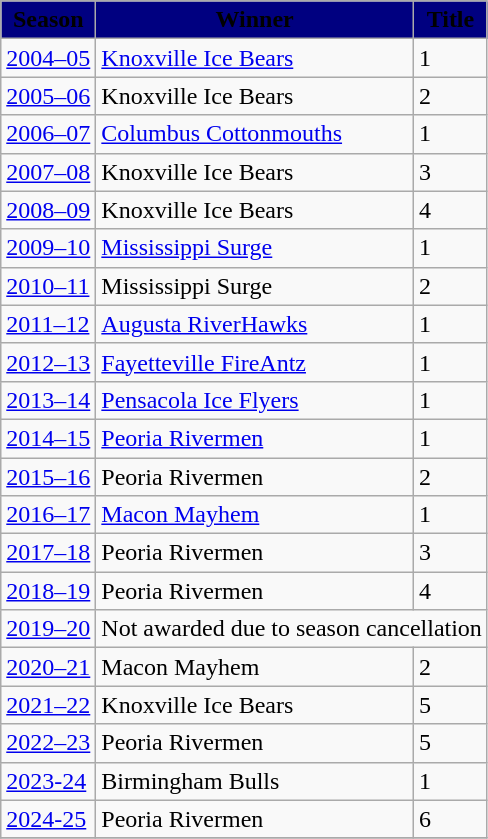<table class="wikitable">
<tr>
<th style="background:navy;"><span>Season</span></th>
<th style="background:navy;"><span>Winner</span></th>
<th style="background:navy;"><span>Title</span></th>
</tr>
<tr>
<td><a href='#'>2004–05</a></td>
<td><a href='#'>Knoxville Ice Bears</a></td>
<td>1</td>
</tr>
<tr>
<td><a href='#'>2005–06</a></td>
<td>Knoxville Ice Bears</td>
<td>2</td>
</tr>
<tr>
<td><a href='#'>2006–07</a></td>
<td><a href='#'>Columbus Cottonmouths</a></td>
<td>1</td>
</tr>
<tr>
<td><a href='#'>2007–08</a></td>
<td>Knoxville Ice Bears</td>
<td>3</td>
</tr>
<tr>
<td><a href='#'>2008–09</a></td>
<td>Knoxville Ice Bears</td>
<td>4</td>
</tr>
<tr>
<td><a href='#'>2009–10</a></td>
<td><a href='#'>Mississippi Surge</a></td>
<td>1</td>
</tr>
<tr>
<td><a href='#'>2010–11</a></td>
<td>Mississippi Surge</td>
<td>2</td>
</tr>
<tr>
<td><a href='#'>2011–12</a></td>
<td><a href='#'>Augusta RiverHawks</a></td>
<td>1</td>
</tr>
<tr>
<td><a href='#'>2012–13</a></td>
<td><a href='#'>Fayetteville FireAntz</a></td>
<td>1</td>
</tr>
<tr>
<td><a href='#'>2013–14</a></td>
<td><a href='#'>Pensacola Ice Flyers</a></td>
<td>1</td>
</tr>
<tr>
<td><a href='#'>2014–15</a></td>
<td><a href='#'>Peoria Rivermen</a></td>
<td>1</td>
</tr>
<tr>
<td><a href='#'>2015–16</a></td>
<td>Peoria Rivermen</td>
<td>2</td>
</tr>
<tr>
<td><a href='#'>2016–17</a></td>
<td><a href='#'>Macon Mayhem</a></td>
<td>1</td>
</tr>
<tr>
<td><a href='#'>2017–18</a></td>
<td>Peoria Rivermen</td>
<td>3</td>
</tr>
<tr>
<td><a href='#'>2018–19</a></td>
<td>Peoria Rivermen</td>
<td>4</td>
</tr>
<tr>
<td><a href='#'>2019–20</a></td>
<td colspan=2>Not awarded due to season cancellation</td>
</tr>
<tr>
<td><a href='#'>2020–21</a></td>
<td>Macon Mayhem</td>
<td>2</td>
</tr>
<tr>
<td><a href='#'>2021–22</a></td>
<td>Knoxville Ice Bears</td>
<td>5</td>
</tr>
<tr>
<td><a href='#'>2022–23</a></td>
<td>Peoria Rivermen</td>
<td>5</td>
</tr>
<tr>
<td><a href='#'>2023-24</a></td>
<td>Birmingham Bulls</td>
<td>1</td>
</tr>
<tr>
<td><a href='#'>2024-25</a></td>
<td>Peoria Rivermen</td>
<td>6</td>
</tr>
<tr>
</tr>
</table>
